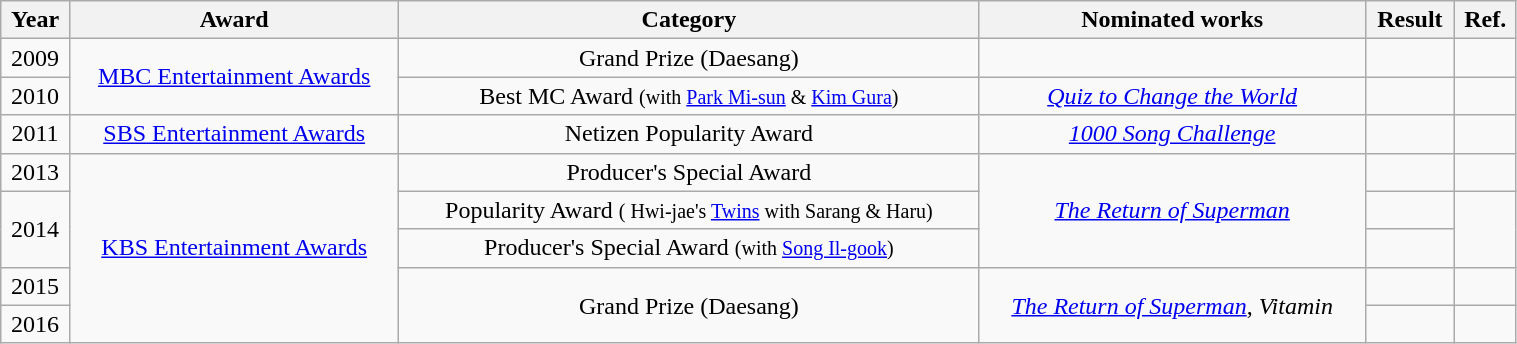<table class="wikitable" style="text-align:center" width=80%>
<tr>
<th>Year</th>
<th>Award</th>
<th>Category</th>
<th>Nominated works</th>
<th>Result</th>
<th>Ref.</th>
</tr>
<tr>
<td>2009</td>
<td rowspan=2><a href='#'>MBC Entertainment Awards</a></td>
<td>Grand Prize (Daesang)</td>
<td></td>
<td></td>
<td></td>
</tr>
<tr>
<td>2010</td>
<td>Best MC Award <small>(with <a href='#'>Park Mi-sun</a> & <a href='#'>Kim Gura</a>)</small></td>
<td><em><a href='#'>Quiz to Change the World</a></em></td>
<td></td>
<td></td>
</tr>
<tr>
<td>2011</td>
<td><a href='#'>SBS Entertainment Awards</a></td>
<td>Netizen Popularity Award</td>
<td><em><a href='#'>1000 Song Challenge</a></em></td>
<td></td>
<td></td>
</tr>
<tr>
<td>2013</td>
<td rowspan=5><a href='#'>KBS Entertainment Awards</a></td>
<td>Producer's Special Award</td>
<td rowspan=3><em><a href='#'>The Return of Superman</a></em></td>
<td></td>
<td></td>
</tr>
<tr>
<td rowspan=2>2014</td>
<td>Popularity Award <small>( Hwi-jae's <a href='#'>Twins</a> with Sarang & Haru)</small></td>
<td></td>
<td rowspan=2></td>
</tr>
<tr>
<td>Producer's Special Award <small>(with <a href='#'>Song Il-gook</a>)</small></td>
<td></td>
</tr>
<tr>
<td>2015</td>
<td rowspan=2>Grand Prize (Daesang)</td>
<td rowspan=2><em><a href='#'>The Return of Superman</a></em>, <em>Vitamin</em></td>
<td></td>
<td></td>
</tr>
<tr>
<td>2016</td>
<td></td>
<td></td>
</tr>
</table>
